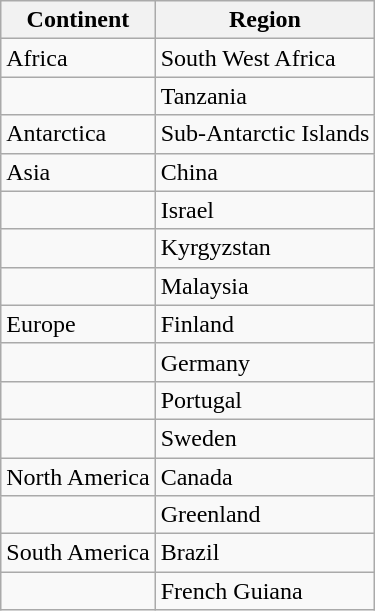<table class="wikitable">
<tr>
<th>Continent</th>
<th>Region</th>
</tr>
<tr>
<td>Africa</td>
<td>South West Africa</td>
</tr>
<tr>
<td></td>
<td>Tanzania</td>
</tr>
<tr>
<td>Antarctica</td>
<td>Sub-Antarctic Islands</td>
</tr>
<tr>
<td>Asia</td>
<td>China</td>
</tr>
<tr>
<td></td>
<td>Israel</td>
</tr>
<tr>
<td></td>
<td>Kyrgyzstan</td>
</tr>
<tr>
<td></td>
<td>Malaysia</td>
</tr>
<tr>
<td>Europe</td>
<td>Finland</td>
</tr>
<tr>
<td></td>
<td>Germany</td>
</tr>
<tr>
<td></td>
<td>Portugal</td>
</tr>
<tr>
<td></td>
<td>Sweden</td>
</tr>
<tr>
<td>North America</td>
<td>Canada</td>
</tr>
<tr>
<td></td>
<td>Greenland</td>
</tr>
<tr>
<td>South America</td>
<td>Brazil</td>
</tr>
<tr>
<td></td>
<td>French Guiana</td>
</tr>
</table>
